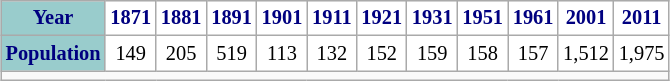<table class="wikitable" style="margin:1em auto 1em auto; font-size:85%; width:25%; border:0; text-align:center; line-height:120%;">
<tr>
<th style="background:#9cc; color:navy; height:17px;">Year</th>
<th style="background:#fff; color:navy;">1871</th>
<th style="background:#fff; color:navy;">1881</th>
<th style="background:#fff; color:navy;">1891</th>
<th style="background:#fff; color:navy;">1901</th>
<th style="background:#fff; color:navy;">1911</th>
<th style="background:#fff; color:navy;">1921</th>
<th style="background:#fff; color:navy;">1931</th>
<th style="background:#fff; color:navy;">1951</th>
<th style="background:#fff; color:navy;">1961</th>
<th style="background:#fff; color:navy;">2001</th>
<th style="background:#fff; color:navy;">2011</th>
</tr>
<tr style="text-align:center;">
<th style="background:#9cc; color:navy; height:17px;">Population</th>
<td style="background:#fff; color:black;">149</td>
<td style="background:#fff; color:black;">205</td>
<td style="background:#fff; color:black;">519</td>
<td style="background:#fff; color:black;">113</td>
<td style="background:#fff; color:black;">132</td>
<td style="background:#fff; color:black;">152</td>
<td style="background:#fff; color:black;">159</td>
<td style="background:#fff; color:black;">158</td>
<td style="background:#fff; color:black;">157</td>
<td style="background:#fff; color:black;">1,512</td>
<td style="background:#fff; color:black;">1,975</td>
</tr>
<tr>
<td colspan="22" style="text-align:center;font-size:90%;"></td>
</tr>
</table>
